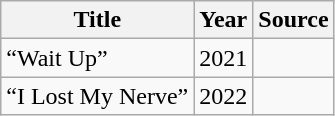<table class="wikitable">
<tr>
<th>Title</th>
<th>Year</th>
<th>Source</th>
</tr>
<tr>
<td>“Wait Up”</td>
<td>2021</td>
<td></td>
</tr>
<tr>
<td>“I Lost My Nerve”</td>
<td>2022</td>
<td></td>
</tr>
</table>
